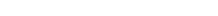<table style="width:22%; text-align:center;">
<tr style="color:white;">
<td style="background:"><strong>1</strong></td>
<td style="background:"><strong>7</strong></td>
</tr>
</table>
